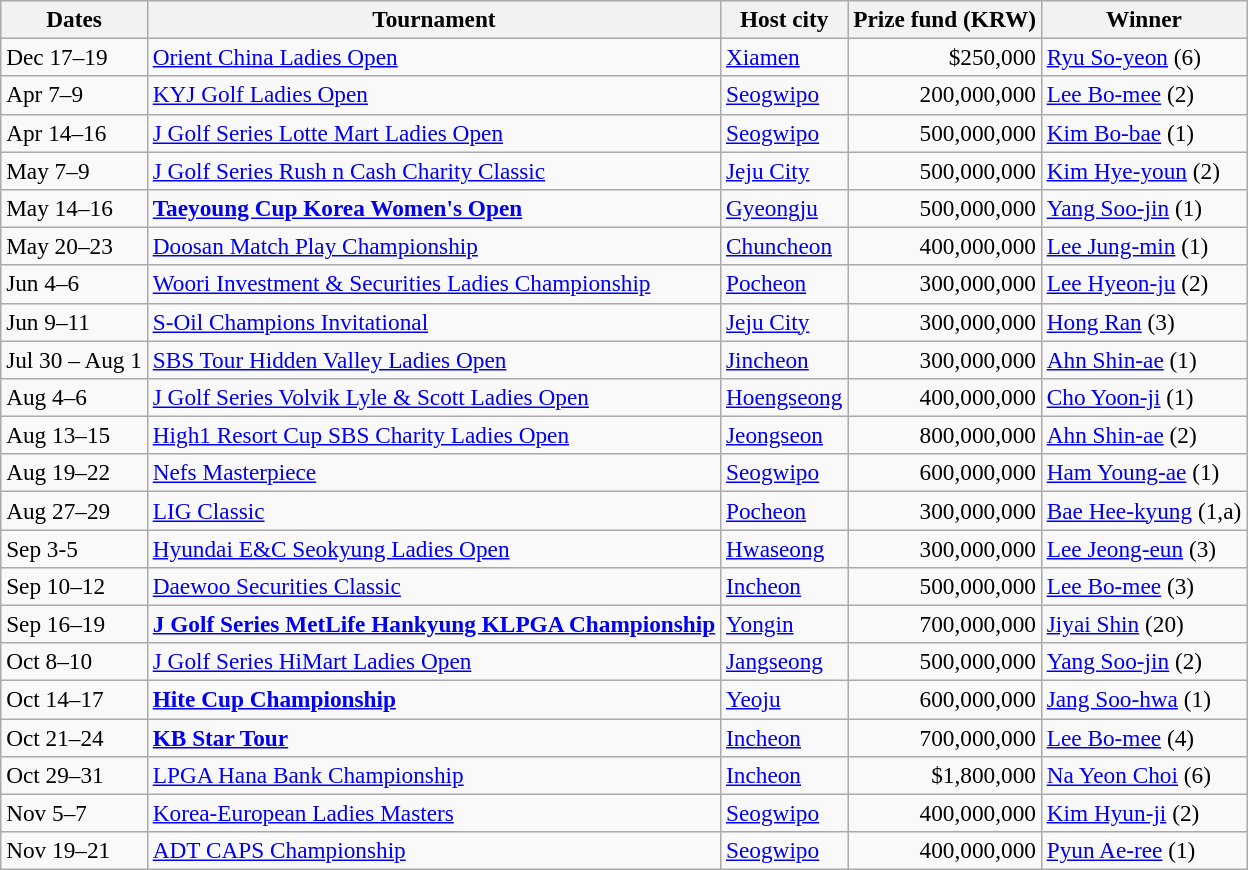<table class="wikitable" style="font-size:97%;">
<tr>
<th>Dates</th>
<th>Tournament</th>
<th>Host city</th>
<th>Prize fund (KRW)</th>
<th>Winner</th>
</tr>
<tr>
<td>Dec 17–19</td>
<td><a href='#'>Orient China Ladies Open</a></td>
<td> <a href='#'>Xiamen</a></td>
<td align=right>$250,000</td>
<td> <a href='#'>Ryu So-yeon</a> (6)</td>
</tr>
<tr>
<td>Apr 7–9</td>
<td><a href='#'>KYJ Golf Ladies Open</a></td>
<td> <a href='#'>Seogwipo</a></td>
<td align=right>200,000,000</td>
<td> <a href='#'>Lee Bo-mee</a> (2)</td>
</tr>
<tr>
<td>Apr 14–16</td>
<td><a href='#'>J Golf Series Lotte Mart Ladies Open</a></td>
<td> <a href='#'>Seogwipo</a></td>
<td align=right>500,000,000</td>
<td> <a href='#'>Kim Bo-bae</a> (1)</td>
</tr>
<tr>
<td>May 7–9</td>
<td><a href='#'>J Golf Series Rush n Cash Charity Classic</a></td>
<td> <a href='#'>Jeju City</a></td>
<td align=right>500,000,000</td>
<td> <a href='#'>Kim Hye-youn</a> (2)</td>
</tr>
<tr>
<td>May 14–16</td>
<td><strong><a href='#'>Taeyoung Cup Korea Women's Open</a></strong></td>
<td> <a href='#'>Gyeongju</a></td>
<td align=right>500,000,000</td>
<td> <a href='#'>Yang Soo-jin</a> (1)</td>
</tr>
<tr>
<td>May 20–23</td>
<td><a href='#'>Doosan Match Play Championship</a></td>
<td> <a href='#'>Chuncheon</a></td>
<td align=right>400,000,000</td>
<td> <a href='#'>Lee Jung-min</a> (1)</td>
</tr>
<tr>
<td>Jun 4–6</td>
<td><a href='#'>Woori Investment & Securities Ladies Championship</a></td>
<td> <a href='#'>Pocheon</a></td>
<td align=right>300,000,000</td>
<td> <a href='#'>Lee Hyeon-ju</a> (2)</td>
</tr>
<tr>
<td>Jun 9–11</td>
<td><a href='#'>S-Oil Champions Invitational</a></td>
<td> <a href='#'>Jeju City</a></td>
<td align=right>300,000,000</td>
<td> <a href='#'>Hong Ran</a> (3)</td>
</tr>
<tr>
<td>Jul 30 – Aug 1</td>
<td><a href='#'>SBS Tour Hidden Valley Ladies Open</a></td>
<td> <a href='#'>Jincheon</a></td>
<td align=right>300,000,000</td>
<td> <a href='#'>Ahn Shin-ae</a> (1)</td>
</tr>
<tr>
<td>Aug 4–6</td>
<td><a href='#'>J Golf Series Volvik Lyle & Scott Ladies Open</a></td>
<td> <a href='#'>Hoengseong</a></td>
<td align=right>400,000,000</td>
<td> <a href='#'>Cho Yoon-ji</a> (1)</td>
</tr>
<tr>
<td>Aug 13–15</td>
<td><a href='#'>High1 Resort Cup SBS Charity Ladies Open</a></td>
<td> <a href='#'>Jeongseon</a></td>
<td align=right>800,000,000</td>
<td> <a href='#'>Ahn Shin-ae</a> (2)</td>
</tr>
<tr>
<td>Aug 19–22</td>
<td><a href='#'>Nefs Masterpiece</a></td>
<td> <a href='#'>Seogwipo</a></td>
<td align=right>600,000,000</td>
<td> <a href='#'>Ham Young-ae</a> (1)</td>
</tr>
<tr>
<td>Aug 27–29</td>
<td><a href='#'>LIG Classic</a></td>
<td> <a href='#'>Pocheon</a></td>
<td align=right>300,000,000</td>
<td> <a href='#'>Bae Hee-kyung</a> (1,a)</td>
</tr>
<tr>
<td>Sep 3-5</td>
<td><a href='#'>Hyundai E&C Seokyung Ladies Open</a></td>
<td> <a href='#'>Hwaseong</a></td>
<td align=right>300,000,000</td>
<td> <a href='#'>Lee Jeong-eun</a> (3)</td>
</tr>
<tr>
<td>Sep 10–12</td>
<td><a href='#'>Daewoo Securities Classic</a></td>
<td> <a href='#'>Incheon</a></td>
<td align=right>500,000,000</td>
<td> <a href='#'>Lee Bo-mee</a> (3)</td>
</tr>
<tr>
<td>Sep 16–19</td>
<td><strong><a href='#'>J Golf Series MetLife Hankyung KLPGA Championship</a></strong></td>
<td> <a href='#'>Yongin</a></td>
<td align=right>700,000,000</td>
<td> <a href='#'>Jiyai Shin</a> (20)</td>
</tr>
<tr>
<td>Oct 8–10</td>
<td><a href='#'>J Golf Series HiMart Ladies Open</a></td>
<td> <a href='#'>Jangseong</a></td>
<td align=right>500,000,000</td>
<td> <a href='#'>Yang Soo-jin</a> (2)</td>
</tr>
<tr>
<td>Oct 14–17</td>
<td><strong><a href='#'>Hite Cup Championship</a></strong></td>
<td> <a href='#'>Yeoju</a></td>
<td align=right>600,000,000</td>
<td> <a href='#'>Jang Soo-hwa</a> (1)</td>
</tr>
<tr>
<td>Oct 21–24</td>
<td><strong><a href='#'>KB Star Tour</a></strong></td>
<td> <a href='#'>Incheon</a></td>
<td align=right>700,000,000</td>
<td> <a href='#'>Lee Bo-mee</a> (4)</td>
</tr>
<tr>
<td>Oct 29–31</td>
<td><a href='#'>LPGA Hana Bank Championship</a></td>
<td> <a href='#'>Incheon</a></td>
<td align=right>$1,800,000</td>
<td> <a href='#'>Na Yeon Choi</a> (6)</td>
</tr>
<tr>
<td>Nov 5–7</td>
<td><a href='#'>Korea-European Ladies Masters</a></td>
<td> <a href='#'>Seogwipo</a></td>
<td align=right>400,000,000</td>
<td> <a href='#'>Kim Hyun-ji</a> (2)</td>
</tr>
<tr>
<td>Nov 19–21</td>
<td><a href='#'>ADT CAPS Championship</a></td>
<td> <a href='#'>Seogwipo</a></td>
<td align=right>400,000,000</td>
<td> <a href='#'>Pyun Ae-ree</a> (1)</td>
</tr>
</table>
